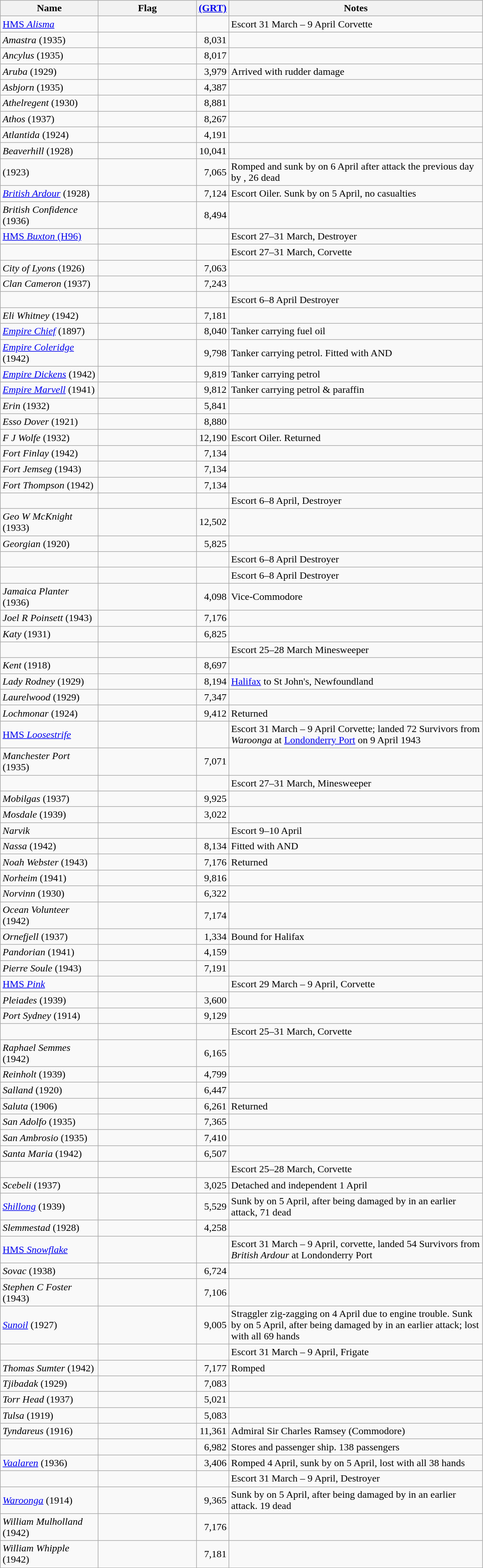<table class="wikitable sortable">
<tr>
<th scope="col" width="150px">Name</th>
<th scope="col" width="150px">Flag</th>
<th scope="col" width="25px"><a href='#'>(GRT)</a></th>
<th scope="col" width="400px">Notes</th>
</tr>
<tr>
<td align="left"><a href='#'>HMS <em>Alisma</em></a></td>
<td align="left"></td>
<td align="right"></td>
<td align="left">Escort 31 March – 9 April Corvette</td>
</tr>
<tr>
<td align="left"><em>Amastra</em> (1935)</td>
<td align="left"></td>
<td align="right">8,031</td>
<td align="left"></td>
</tr>
<tr>
<td align="left"><em>Ancylus</em> (1935)</td>
<td align="left"></td>
<td align="right">8,017</td>
<td align="left"></td>
</tr>
<tr>
<td align="left"><em>Aruba</em> (1929)</td>
<td align="left"></td>
<td align="right">3,979</td>
<td align="left">Arrived with rudder damage</td>
</tr>
<tr>
<td align="left"><em>Asbjorn</em> (1935)</td>
<td align="left"></td>
<td align="right">4,387</td>
<td align="left"></td>
</tr>
<tr>
<td align="left"><em>Athelregent</em> (1930)</td>
<td align="left"></td>
<td align="right">8,881</td>
<td align="left"></td>
</tr>
<tr>
<td align="left"><em>Athos</em> (1937)</td>
<td align="left"></td>
<td align="right">8,267</td>
<td align="left"></td>
</tr>
<tr>
<td align="left"><em>Atlantida</em> (1924)</td>
<td align="left"></td>
<td align="right">4,191</td>
<td align="left"></td>
</tr>
<tr>
<td align="left"><em>Beaverhill</em> (1928)</td>
<td align="left"></td>
<td align="right">10,041</td>
<td align="left"></td>
</tr>
<tr>
<td align="left"> (1923)</td>
<td align="left"></td>
<td align="right">7,065</td>
<td align="left">Romped and sunk by  on 6 April after attack the previous day by , 26 dead</td>
</tr>
<tr>
<td align="left"><em><a href='#'>British Ardour</a></em> (1928)</td>
<td align="left"></td>
<td align="right">7,124</td>
<td align="left">Escort Oiler. Sunk by  on 5 April, no casualties</td>
</tr>
<tr>
<td align="left"><em>British Confidence</em> (1936)</td>
<td align="left"></td>
<td align="right">8,494</td>
<td align="left"></td>
</tr>
<tr>
<td align="left"><a href='#'>HMS <em>Buxton</em> (H96)</a></td>
<td align="left"></td>
<td align="right"></td>
<td align="left">Escort 27–31 March, Destroyer</td>
</tr>
<tr>
<td align="left"></td>
<td align="left"></td>
<td align="right"></td>
<td align="left">Escort 27–31 March, Corvette</td>
</tr>
<tr>
<td align="left"><em>City of Lyons</em> (1926)</td>
<td align="left"></td>
<td align="right">7,063</td>
<td align="left"></td>
</tr>
<tr>
<td align="left"><em>Clan Cameron</em> (1937)</td>
<td align="left"></td>
<td align="right">7,243</td>
<td align="left"></td>
</tr>
<tr>
<td align="left"></td>
<td align="left"></td>
<td align="right"></td>
<td align="left">Escort 6–8 April Destroyer</td>
</tr>
<tr>
<td align="left"><em>Eli Whitney</em> (1942)</td>
<td align="left"></td>
<td align="right">7,181</td>
<td align="left"></td>
</tr>
<tr>
<td align="left"><em><a href='#'>Empire Chief</a></em> (1897)</td>
<td align="left"></td>
<td align="right">8,040</td>
<td align="left">Tanker carrying fuel oil</td>
</tr>
<tr>
<td align="left"><em><a href='#'>Empire Coleridge</a></em> (1942)</td>
<td align="left"></td>
<td align="right">9,798</td>
<td align="left">Tanker carrying petrol. Fitted with <abbr>AND</abbr></td>
</tr>
<tr>
<td align="left"><em><a href='#'>Empire Dickens</a></em> (1942)</td>
<td align="left"></td>
<td align="right">9,819</td>
<td align="left">Tanker carrying petrol</td>
</tr>
<tr>
<td align="left"><em><a href='#'>Empire Marvell</a></em> (1941)</td>
<td align="left"></td>
<td align="right">9,812</td>
<td align="left">Tanker carrying petrol & paraffin</td>
</tr>
<tr>
<td align="left"><em>Erin</em> (1932)</td>
<td align="left"></td>
<td align="right">5,841</td>
<td align="left"></td>
</tr>
<tr>
<td align="left"><em>Esso Dover</em> (1921)</td>
<td align="left"></td>
<td align="right">8,880</td>
<td align="left"></td>
</tr>
<tr>
<td align="left"><em>F J Wolfe</em> (1932)</td>
<td align="left"></td>
<td align="right">12,190</td>
<td align="left">Escort Oiler. Returned</td>
</tr>
<tr>
<td align="left"><em>Fort Finlay</em> (1942)</td>
<td align="left"></td>
<td align="right">7,134</td>
<td align="left"></td>
</tr>
<tr>
<td align="left"><em>Fort Jemseg</em> (1943)</td>
<td align="left"></td>
<td align="right">7,134</td>
<td align="left"></td>
</tr>
<tr>
<td align="left"><em>Fort Thompson</em> (1942)</td>
<td align="left"></td>
<td align="right">7,134</td>
<td align="left"></td>
</tr>
<tr>
<td align="left"></td>
<td align="left"></td>
<td align="right"></td>
<td align="left">Escort 6–8 April, Destroyer</td>
</tr>
<tr>
<td align="left"><em>Geo W McKnight</em> (1933)</td>
<td align="left"></td>
<td align="right">12,502</td>
<td align="left"></td>
</tr>
<tr>
<td align="left"><em>Georgian</em> (1920)</td>
<td align="left"></td>
<td align="right">5,825</td>
<td align="left"></td>
</tr>
<tr>
<td align="left"></td>
<td align="left"></td>
<td align="right"></td>
<td align="left">Escort 6–8 April Destroyer</td>
</tr>
<tr>
<td align="left"></td>
<td align="left"></td>
<td align="right"></td>
<td align="left">Escort 6–8 April Destroyer</td>
</tr>
<tr>
<td align="left"><em>Jamaica Planter</em> (1936)</td>
<td align="left"></td>
<td align="right">4,098</td>
<td align="left">Vice-Commodore</td>
</tr>
<tr>
<td align="left"><em>Joel R Poinsett</em> (1943)</td>
<td align="left"></td>
<td align="right">7,176</td>
<td align="left"></td>
</tr>
<tr>
<td align="left"><em>Katy</em> (1931)</td>
<td align="left"></td>
<td align="right">6,825</td>
<td align="left"></td>
</tr>
<tr>
<td align="left"></td>
<td align="left"></td>
<td align="right"></td>
<td align="left">Escort 25–28 March Minesweeper</td>
</tr>
<tr>
<td align="left"><em>Kent</em> (1918)</td>
<td align="left"></td>
<td align="right">8,697</td>
<td align="left"></td>
</tr>
<tr>
<td align="left"><em>Lady Rodney</em> (1929)</td>
<td align="left"></td>
<td align="right">8,194</td>
<td align="left"><a href='#'>Halifax</a> to St John's, Newfoundland</td>
</tr>
<tr>
<td align="left"><em>Laurelwood</em> (1929)</td>
<td align="left"></td>
<td align="right">7,347</td>
<td align="left"></td>
</tr>
<tr>
<td align="left"><em>Lochmonar</em> (1924)</td>
<td align="left"></td>
<td align="right">9,412</td>
<td align="left">Returned</td>
</tr>
<tr>
<td align="left"><a href='#'>HMS <em>Loosestrife</em></a></td>
<td align="left"></td>
<td align="right"></td>
<td align="left">Escort 31 March – 9 April Corvette; landed 72 Survivors from <em>Waroonga</em> at <a href='#'>Londonderry Port</a> on 9 April 1943</td>
</tr>
<tr>
<td align="left"><em>Manchester Port</em> (1935)</td>
<td align="left"></td>
<td align="right">7,071</td>
<td align="left"></td>
</tr>
<tr>
<td align="left"></td>
<td align="left"></td>
<td align="right"></td>
<td align="left">Escort 27–31 March, Minesweeper</td>
</tr>
<tr>
<td align="left"><em>Mobilgas</em> (1937)</td>
<td align="left"></td>
<td align="right">9,925</td>
<td align="left"></td>
</tr>
<tr>
<td align="left"><em>Mosdale</em> (1939)</td>
<td align="left"></td>
<td align="right">3,022</td>
<td align="left"></td>
</tr>
<tr>
<td align="left"><em>Narvik</em></td>
<td align="left"></td>
<td align="right"></td>
<td align="left">Escort 9–10 April</td>
</tr>
<tr>
<td align="left"><em>Nassa</em> (1942)</td>
<td align="left"></td>
<td align="right">8,134</td>
<td align="left">Fitted with <abbr>AND</abbr></td>
</tr>
<tr>
<td align="left"><em>Noah Webster</em> (1943)</td>
<td align="left"></td>
<td align="right">7,176</td>
<td align="left">Returned</td>
</tr>
<tr>
<td align="left"><em>Norheim</em> (1941)</td>
<td align="left"></td>
<td align="right">9,816</td>
<td align="left"></td>
</tr>
<tr>
<td align="left"><em>Norvinn</em> (1930)</td>
<td align="left"></td>
<td align="right">6,322</td>
<td align="left"></td>
</tr>
<tr>
<td align="left"><em>Ocean Volunteer</em> (1942)</td>
<td align="left"></td>
<td align="right">7,174</td>
<td align="left"></td>
</tr>
<tr>
<td align="left"><em>Ornefjell</em> (1937)</td>
<td align="left"></td>
<td align="right">1,334</td>
<td align="left">Bound for Halifax</td>
</tr>
<tr>
<td align="left"><em>Pandorian</em> (1941)</td>
<td align="left"></td>
<td align="right">4,159</td>
<td align="left"></td>
</tr>
<tr>
<td align="left"><em>Pierre Soule</em> (1943)</td>
<td align="left"></td>
<td align="right">7,191</td>
<td align="left"></td>
</tr>
<tr>
<td align="left"><a href='#'>HMS <em>Pink</em></a></td>
<td align="left"></td>
<td align="right"></td>
<td align="left">Escort 29 March – 9 April, Corvette</td>
</tr>
<tr>
<td align="left"><em>Pleiades</em> (1939)</td>
<td align="left"></td>
<td align="right">3,600</td>
<td align="left"></td>
</tr>
<tr>
<td align="left"><em>Port Sydney</em> (1914)</td>
<td align="left"></td>
<td align="right">9,129</td>
<td align="left"></td>
</tr>
<tr>
<td align="left"></td>
<td align="left"></td>
<td align="right"></td>
<td align="left">Escort 25–31 March, Corvette</td>
</tr>
<tr>
<td align="left"><em>Raphael Semmes</em> (1942)</td>
<td align="left"></td>
<td align="right">6,165</td>
<td align="left"></td>
</tr>
<tr>
<td align="left"><em>Reinholt</em> (1939)</td>
<td align="left"></td>
<td align="right">4,799</td>
<td align="left"></td>
</tr>
<tr>
<td align="left"><em>Salland</em> (1920)</td>
<td align="left"></td>
<td align="right">6,447</td>
<td align="left"></td>
</tr>
<tr>
<td align="left"><em>Saluta</em> (1906)</td>
<td align="left"></td>
<td align="right">6,261</td>
<td align="left">Returned</td>
</tr>
<tr>
<td align="left"><em>San Adolfo</em> (1935)</td>
<td align="left"></td>
<td align="right">7,365</td>
<td align="left"></td>
</tr>
<tr>
<td align="left"><em>San Ambrosio</em> (1935)</td>
<td align="left"></td>
<td align="right">7,410</td>
<td align="left"></td>
</tr>
<tr>
<td align="left"><em>Santa Maria</em> (1942)</td>
<td align="left"></td>
<td align="right">6,507</td>
<td align="left"></td>
</tr>
<tr>
<td align="left"></td>
<td align="left"></td>
<td align="right"></td>
<td align="left">Escort 25–28 March, Corvette</td>
</tr>
<tr>
<td align="left"><em>Scebeli</em> (1937)</td>
<td align="left"></td>
<td align="right">3,025</td>
<td align="left">Detached and independent 1 April</td>
</tr>
<tr>
<td align="left"><em><a href='#'>Shillong</a></em> (1939)</td>
<td align="left"></td>
<td align="right">5,529</td>
<td align="left">Sunk by  on 5 April, after being damaged by  in an earlier attack, 71 dead</td>
</tr>
<tr>
<td align="left"><em>Slemmestad</em> (1928)</td>
<td align="left"></td>
<td align="right">4,258</td>
<td align="left"></td>
</tr>
<tr>
<td align="left"><a href='#'>HMS <em>Snowflake</em></a></td>
<td align="left"></td>
<td align="right"></td>
<td align="left">Escort 31 March – 9 April, corvette, landed 54 Survivors from <em>British Ardour</em> at Londonderry Port</td>
</tr>
<tr>
<td align="left"><em>Sovac</em> (1938)</td>
<td align="left"></td>
<td align="right">6,724</td>
<td align="left"></td>
</tr>
<tr>
<td align="left"><em>Stephen C Foster</em> (1943)</td>
<td align="left"></td>
<td align="right">7,106</td>
<td align="left"></td>
</tr>
<tr>
<td align="left"><em><a href='#'>Sunoil</a></em> (1927)</td>
<td align="left"></td>
<td align="right">9,005</td>
<td align="left">Straggler zig-zagging on 4 April due to engine trouble. Sunk by  on 5 April, after being damaged by  in an earlier attack; lost with all 69 hands</td>
</tr>
<tr>
<td align="left"></td>
<td align="left"></td>
<td align="right"></td>
<td align="left">Escort 31 March – 9 April, Frigate</td>
</tr>
<tr>
<td align="left"><em>Thomas Sumter</em> (1942)</td>
<td align="left"></td>
<td align="right">7,177</td>
<td align="left">Romped</td>
</tr>
<tr>
<td align="left"><em>Tjibadak</em> (1929)</td>
<td align="left"></td>
<td align="right">7,083</td>
<td align="left"></td>
</tr>
<tr>
<td align="left"><em>Torr Head</em> (1937)</td>
<td align="left"></td>
<td align="right">5,021</td>
<td align="left"></td>
</tr>
<tr>
<td align="left"><em>Tulsa</em> (1919)</td>
<td align="left"></td>
<td align="right">5,083</td>
<td align="left"></td>
</tr>
<tr>
<td align="left"><em>Tyndareus</em> (1916)</td>
<td align="left"></td>
<td align="right">11,361</td>
<td align="left">Admiral Sir Charles Ramsey (Commodore)</td>
</tr>
<tr>
<td align="left"></td>
<td align="left"></td>
<td align="right">6,982</td>
<td align="left">Stores and passenger ship. 138 passengers</td>
</tr>
<tr>
<td align="left"><em><a href='#'>Vaalaren</a></em> (1936)</td>
<td align="left"></td>
<td align="right">3,406</td>
<td align="left">Romped 4 April, sunk by  on 5 April, lost with all 38 hands</td>
</tr>
<tr>
<td align="left"></td>
<td align="left"></td>
<td align="right"></td>
<td align="left">Escort 31 March – 9 April, Destroyer</td>
</tr>
<tr>
<td align="left"><em><a href='#'>Waroonga</a></em> (1914)</td>
<td align="left"></td>
<td align="right">9,365</td>
<td align="left">Sunk by  on 5 April, after being damaged by  in an earlier attack. 19 dead</td>
</tr>
<tr>
<td align="left"><em>William Mulholland</em> (1942)</td>
<td align="left"></td>
<td align="right">7,176</td>
<td align="left"></td>
</tr>
<tr>
<td align="left"><em>William Whipple</em> (1942)</td>
<td align="left"></td>
<td align="right">7,181</td>
<td align="left"></td>
</tr>
<tr>
</tr>
</table>
